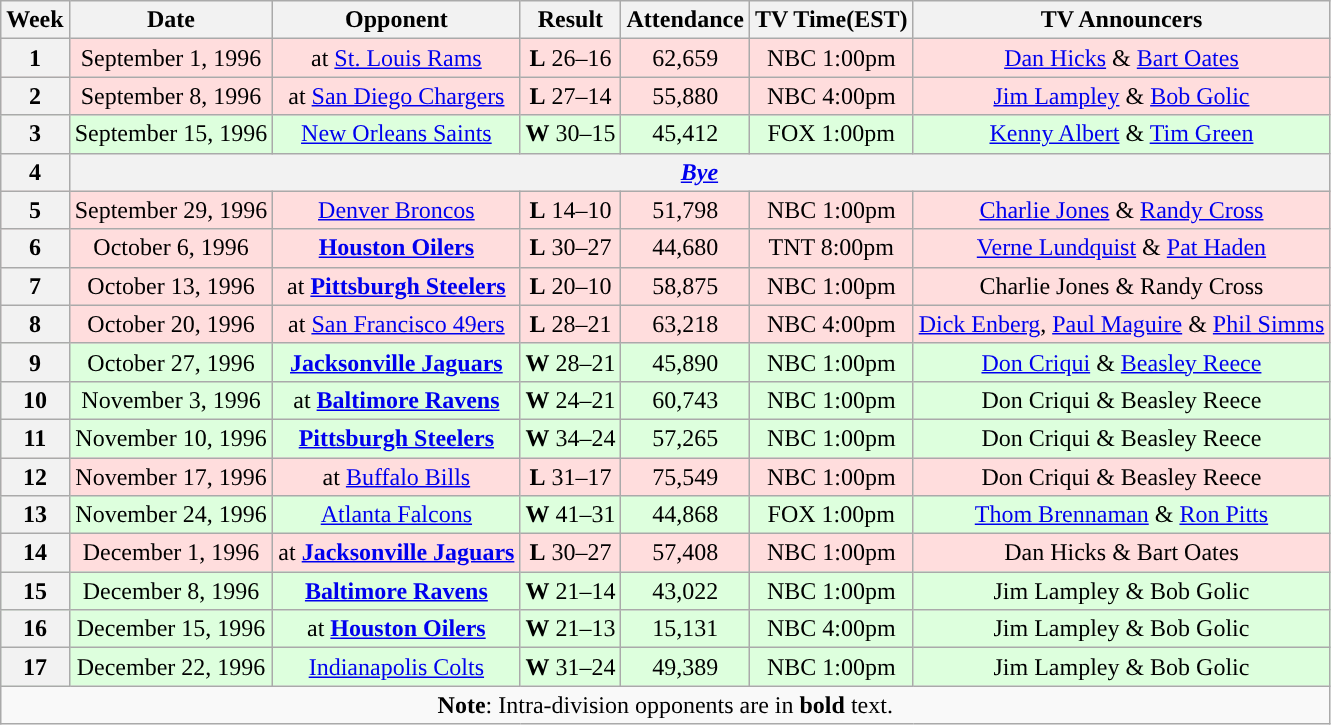<table class="wikitable" style="text-align:center;">
<tr>
<th>Week</th>
<th>Date</th>
<th>Opponent</th>
<th>Result</th>
<th>Attendance</th>
<th>TV Time(EST)</th>
<th>TV Announcers</th>
</tr>
<tr style="background: #ffdddd;">
<th>1</th>
<td>September 1, 1996</td>
<td>at <a href='#'>St. Louis Rams</a></td>
<td><strong>L</strong> 26–16</td>
<td>62,659</td>
<td>NBC 1:00pm</td>
<td><a href='#'>Dan Hicks</a> & <a href='#'>Bart Oates</a></td>
</tr>
<tr style="background: #ffdddd;">
<th>2</th>
<td>September 8, 1996</td>
<td>at <a href='#'>San Diego Chargers</a></td>
<td><strong>L</strong> 27–14</td>
<td>55,880</td>
<td>NBC 4:00pm</td>
<td><a href='#'>Jim Lampley</a> & <a href='#'>Bob Golic</a></td>
</tr>
<tr style="background: #ddffdd;">
<th>3</th>
<td>September 15, 1996</td>
<td><a href='#'>New Orleans Saints</a></td>
<td><strong>W</strong> 30–15</td>
<td>45,412</td>
<td>FOX 1:00pm</td>
<td><a href='#'>Kenny Albert</a> & <a href='#'>Tim Green</a></td>
</tr>
<tr>
<th>4</th>
<th colspan="6"><em><a href='#'>Bye</a></em></th>
</tr>
<tr style="background: #ffdddd;">
<th>5</th>
<td>September 29, 1996</td>
<td><a href='#'>Denver Broncos</a></td>
<td><strong>L</strong> 14–10</td>
<td>51,798</td>
<td>NBC 1:00pm</td>
<td><a href='#'>Charlie Jones</a> & <a href='#'>Randy Cross</a></td>
</tr>
<tr style="background: #ffdddd;">
<th>6</th>
<td>October 6, 1996</td>
<td><strong><a href='#'>Houston Oilers</a></strong></td>
<td><strong>L</strong> 30–27 </td>
<td>44,680</td>
<td>TNT 8:00pm</td>
<td><a href='#'>Verne Lundquist</a> & <a href='#'>Pat Haden</a></td>
</tr>
<tr style="background: #ffdddd;">
<th>7</th>
<td>October 13, 1996</td>
<td>at <strong><a href='#'>Pittsburgh Steelers</a></strong></td>
<td><strong>L</strong> 20–10</td>
<td>58,875</td>
<td>NBC 1:00pm</td>
<td>Charlie Jones & Randy Cross</td>
</tr>
<tr style="background: #ffdddd;">
<th>8</th>
<td>October 20, 1996</td>
<td>at <a href='#'>San Francisco 49ers</a></td>
<td><strong>L</strong> 28–21</td>
<td>63,218</td>
<td>NBC 4:00pm</td>
<td><a href='#'>Dick Enberg</a>, <a href='#'>Paul Maguire</a> & <a href='#'>Phil Simms</a></td>
</tr>
<tr style="background: #ddffdd;">
<th>9</th>
<td>October 27, 1996</td>
<td><strong><a href='#'>Jacksonville Jaguars</a></strong></td>
<td><strong>W</strong> 28–21</td>
<td>45,890</td>
<td>NBC 1:00pm</td>
<td><a href='#'>Don Criqui</a> & <a href='#'>Beasley Reece</a></td>
</tr>
<tr style="background: #ddffdd;">
<th>10</th>
<td>November 3, 1996</td>
<td>at <strong><a href='#'>Baltimore Ravens</a></strong></td>
<td><strong>W</strong> 24–21</td>
<td>60,743</td>
<td>NBC 1:00pm</td>
<td>Don Criqui & Beasley Reece</td>
</tr>
<tr style="background: #ddffdd;">
<th>11</th>
<td>November 10, 1996</td>
<td><strong><a href='#'>Pittsburgh Steelers</a></strong></td>
<td><strong>W</strong> 34–24</td>
<td>57,265</td>
<td>NBC 1:00pm</td>
<td>Don Criqui & Beasley Reece</td>
</tr>
<tr style="background: #ffdddd;">
<th>12</th>
<td>November 17, 1996</td>
<td>at <a href='#'>Buffalo Bills</a></td>
<td><strong>L</strong> 31–17</td>
<td>75,549</td>
<td>NBC 1:00pm</td>
<td>Don Criqui & Beasley Reece</td>
</tr>
<tr style="background: #ddffdd;">
<th>13</th>
<td>November 24, 1996</td>
<td><a href='#'>Atlanta Falcons</a></td>
<td><strong>W</strong> 41–31</td>
<td>44,868</td>
<td>FOX 1:00pm</td>
<td><a href='#'>Thom Brennaman</a> & <a href='#'>Ron Pitts</a></td>
</tr>
<tr style="background: #ffdddd;">
<th>14</th>
<td>December 1, 1996</td>
<td>at <strong><a href='#'>Jacksonville Jaguars</a></strong></td>
<td><strong>L</strong> 30–27</td>
<td>57,408</td>
<td>NBC 1:00pm</td>
<td>Dan Hicks & Bart Oates</td>
</tr>
<tr style="background: #ddffdd;">
<th>15</th>
<td>December 8, 1996</td>
<td><strong><a href='#'>Baltimore Ravens</a></strong></td>
<td><strong>W</strong> 21–14</td>
<td>43,022</td>
<td>NBC 1:00pm</td>
<td>Jim Lampley & Bob Golic</td>
</tr>
<tr style="background: #ddffdd;">
<th>16</th>
<td>December 15, 1996</td>
<td>at <strong><a href='#'>Houston Oilers</a></strong></td>
<td><strong>W</strong> 21–13</td>
<td>15,131</td>
<td>NBC 4:00pm</td>
<td>Jim Lampley & Bob Golic</td>
</tr>
<tr style="background: #ddffdd;">
<th>17</th>
<td>December 22, 1996</td>
<td><a href='#'>Indianapolis Colts</a></td>
<td><strong>W</strong> 31–24</td>
<td>49,389</td>
<td>NBC 1:00pm</td>
<td>Jim Lampley & Bob Golic</td>
</tr>
<tr>
<td colspan="7"><strong>Note</strong>: Intra-division opponents are in <strong>bold</strong> text.</td>
</tr>
</table>
